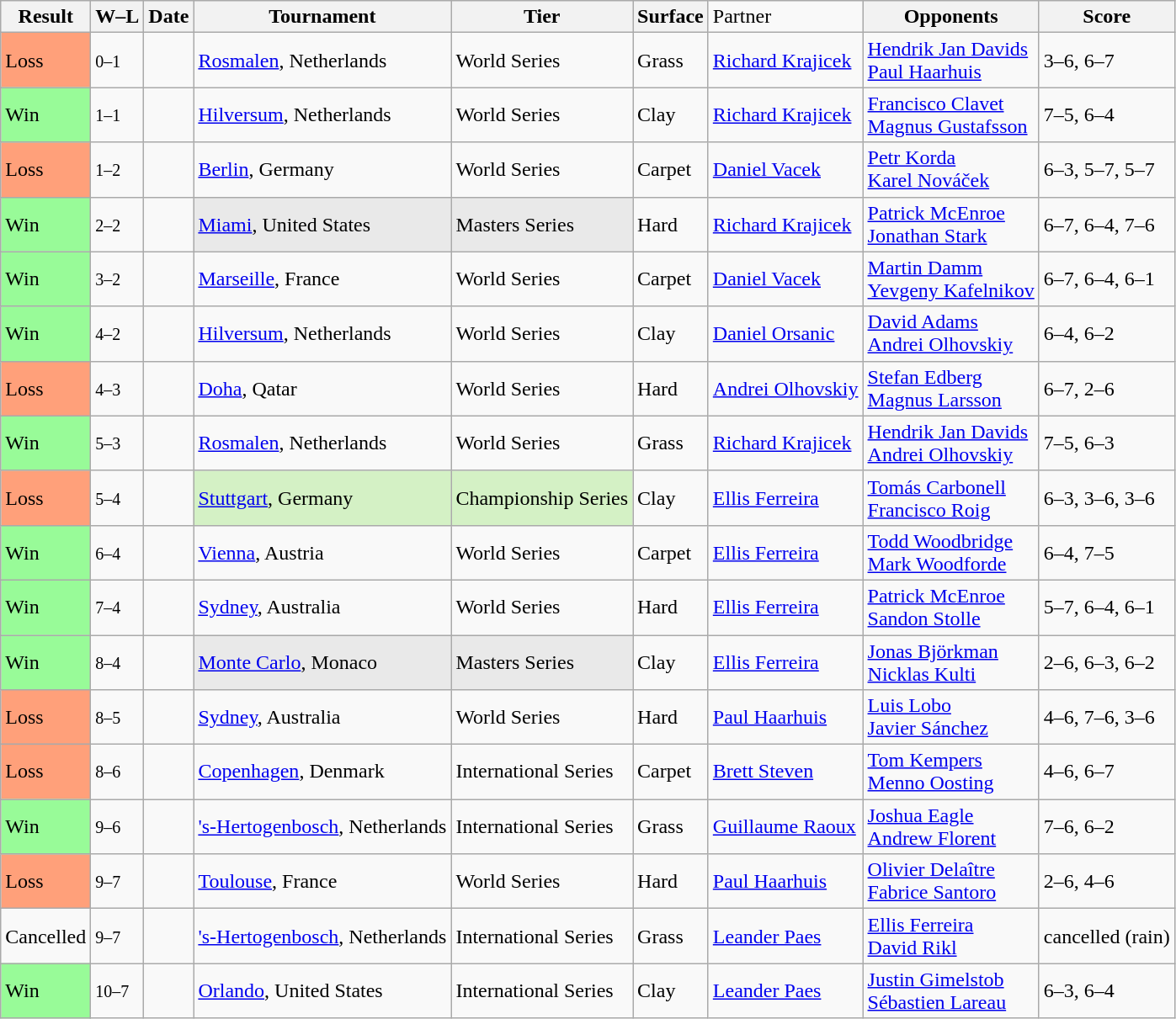<table class="sortable wikitable">
<tr>
<th>Result</th>
<th class="unsortable">W–L</th>
<th>Date</th>
<th>Tournament</th>
<th>Tier</th>
<th>Surface</th>
<td>Partner</td>
<th>Opponents</th>
<th class="unsortable">Score</th>
</tr>
<tr>
<td style="background:#ffa07a;">Loss</td>
<td><small>0–1</small></td>
<td><a href='#'></a></td>
<td><a href='#'>Rosmalen</a>, Netherlands</td>
<td>World Series</td>
<td>Grass</td>
<td> <a href='#'>Richard Krajicek</a></td>
<td> <a href='#'>Hendrik Jan Davids</a> <br>  <a href='#'>Paul Haarhuis</a></td>
<td>3–6, 6–7</td>
</tr>
<tr>
<td style="background:#98fb98;">Win</td>
<td><small>1–1</small></td>
<td><a href='#'></a></td>
<td><a href='#'>Hilversum</a>, Netherlands</td>
<td>World Series</td>
<td>Clay</td>
<td> <a href='#'>Richard Krajicek</a></td>
<td> <a href='#'>Francisco Clavet</a> <br>  <a href='#'>Magnus Gustafsson</a></td>
<td>7–5, 6–4</td>
</tr>
<tr>
<td style="background:#ffa07a;">Loss</td>
<td><small>1–2</small></td>
<td><a href='#'></a></td>
<td><a href='#'>Berlin</a>, Germany</td>
<td>World Series</td>
<td>Carpet</td>
<td> <a href='#'>Daniel Vacek</a></td>
<td> <a href='#'>Petr Korda</a> <br>  <a href='#'>Karel Nováček</a></td>
<td>6–3, 5–7, 5–7</td>
</tr>
<tr>
<td style="background:#98fb98;">Win</td>
<td><small>2–2</small></td>
<td><a href='#'></a></td>
<td style="background:#e9e9e9;"><a href='#'>Miami</a>, United States</td>
<td style="background:#e9e9e9;">Masters Series</td>
<td>Hard</td>
<td> <a href='#'>Richard Krajicek</a></td>
<td> <a href='#'>Patrick McEnroe</a> <br>  <a href='#'>Jonathan Stark</a></td>
<td>6–7, 6–4, 7–6</td>
</tr>
<tr>
<td style="background:#98fb98;">Win</td>
<td><small>3–2</small></td>
<td><a href='#'></a></td>
<td><a href='#'>Marseille</a>, France</td>
<td>World Series</td>
<td>Carpet</td>
<td> <a href='#'>Daniel Vacek</a></td>
<td> <a href='#'>Martin Damm</a> <br>  <a href='#'>Yevgeny Kafelnikov</a></td>
<td>6–7, 6–4, 6–1</td>
</tr>
<tr>
<td style="background:#98fb98;">Win</td>
<td><small>4–2</small></td>
<td><a href='#'></a></td>
<td><a href='#'>Hilversum</a>, Netherlands</td>
<td>World Series</td>
<td>Clay</td>
<td> <a href='#'>Daniel Orsanic</a></td>
<td> <a href='#'>David Adams</a> <br>  <a href='#'>Andrei Olhovskiy</a></td>
<td>6–4, 6–2</td>
</tr>
<tr>
<td style="background:#ffa07a;">Loss</td>
<td><small>4–3</small></td>
<td><a href='#'></a></td>
<td><a href='#'>Doha</a>, Qatar</td>
<td>World Series</td>
<td>Hard</td>
<td> <a href='#'>Andrei Olhovskiy</a></td>
<td> <a href='#'>Stefan Edberg</a> <br>  <a href='#'>Magnus Larsson</a></td>
<td>6–7, 2–6</td>
</tr>
<tr>
<td style="background:#98fb98;">Win</td>
<td><small>5–3</small></td>
<td><a href='#'></a></td>
<td><a href='#'>Rosmalen</a>, Netherlands</td>
<td>World Series</td>
<td>Grass</td>
<td> <a href='#'>Richard Krajicek</a></td>
<td> <a href='#'>Hendrik Jan Davids</a> <br>  <a href='#'>Andrei Olhovskiy</a></td>
<td>7–5, 6–3</td>
</tr>
<tr>
<td style="background:#ffa07a;">Loss</td>
<td><small>5–4</small></td>
<td><a href='#'></a></td>
<td style="background:#d4f1c5;"><a href='#'>Stuttgart</a>, Germany</td>
<td style="background:#d4f1c5;">Championship Series</td>
<td>Clay</td>
<td> <a href='#'>Ellis Ferreira</a></td>
<td> <a href='#'>Tomás Carbonell</a> <br>  <a href='#'>Francisco Roig</a></td>
<td>6–3, 3–6, 3–6</td>
</tr>
<tr>
<td style="background:#98fb98;">Win</td>
<td><small>6–4</small></td>
<td><a href='#'></a></td>
<td><a href='#'>Vienna</a>, Austria</td>
<td>World Series</td>
<td>Carpet</td>
<td> <a href='#'>Ellis Ferreira</a></td>
<td> <a href='#'>Todd Woodbridge</a> <br>  <a href='#'>Mark Woodforde</a></td>
<td>6–4, 7–5</td>
</tr>
<tr>
<td style="background:#98fb98;">Win</td>
<td><small>7–4</small></td>
<td><a href='#'></a></td>
<td><a href='#'>Sydney</a>, Australia</td>
<td>World Series</td>
<td>Hard</td>
<td> <a href='#'>Ellis Ferreira</a></td>
<td> <a href='#'>Patrick McEnroe</a> <br>  <a href='#'>Sandon Stolle</a></td>
<td>5–7, 6–4, 6–1</td>
</tr>
<tr>
<td style="background:#98fb98;">Win</td>
<td><small>8–4</small></td>
<td><a href='#'></a></td>
<td style="background:#e9e9e9;"><a href='#'>Monte Carlo</a>, Monaco</td>
<td style="background:#e9e9e9;">Masters Series</td>
<td>Clay</td>
<td> <a href='#'>Ellis Ferreira</a></td>
<td> <a href='#'>Jonas Björkman</a> <br>  <a href='#'>Nicklas Kulti</a></td>
<td>2–6, 6–3, 6–2</td>
</tr>
<tr>
<td style="background:#ffa07a;">Loss</td>
<td><small>8–5</small></td>
<td><a href='#'></a></td>
<td><a href='#'>Sydney</a>, Australia</td>
<td>World Series</td>
<td>Hard</td>
<td> <a href='#'>Paul Haarhuis</a></td>
<td> <a href='#'>Luis Lobo</a> <br>  <a href='#'>Javier Sánchez</a></td>
<td>4–6, 7–6, 3–6</td>
</tr>
<tr>
<td style="background:#ffa07a;">Loss</td>
<td><small>8–6</small></td>
<td><a href='#'></a></td>
<td><a href='#'>Copenhagen</a>, Denmark</td>
<td>International Series</td>
<td>Carpet</td>
<td> <a href='#'>Brett Steven</a></td>
<td> <a href='#'>Tom Kempers</a> <br>  <a href='#'>Menno Oosting</a></td>
<td>4–6, 6–7</td>
</tr>
<tr>
<td style="background:#98fb98;">Win</td>
<td><small>9–6</small></td>
<td><a href='#'></a></td>
<td><a href='#'>'s-Hertogenbosch</a>, Netherlands</td>
<td>International Series</td>
<td>Grass</td>
<td> <a href='#'>Guillaume Raoux</a></td>
<td> <a href='#'>Joshua Eagle</a> <br>  <a href='#'>Andrew Florent</a></td>
<td>7–6, 6–2</td>
</tr>
<tr>
<td style="background:#ffa07a;">Loss</td>
<td><small>9–7</small></td>
<td><a href='#'></a></td>
<td><a href='#'>Toulouse</a>, France</td>
<td>World Series</td>
<td>Hard</td>
<td> <a href='#'>Paul Haarhuis</a></td>
<td> <a href='#'>Olivier Delaître</a> <br>  <a href='#'>Fabrice Santoro</a></td>
<td>2–6, 4–6</td>
</tr>
<tr>
<td style="background:#lightgray;">Cancelled</td>
<td><small>9–7</small></td>
<td><a href='#'></a></td>
<td><a href='#'>'s-Hertogenbosch</a>, Netherlands</td>
<td>International Series</td>
<td>Grass</td>
<td> <a href='#'>Leander Paes</a></td>
<td> <a href='#'>Ellis Ferreira</a> <br>  <a href='#'>David Rikl</a></td>
<td>cancelled (rain)</td>
</tr>
<tr>
<td style="background:#98fb98;">Win</td>
<td><small>10–7</small></td>
<td><a href='#'></a></td>
<td><a href='#'>Orlando</a>, United States</td>
<td>International Series</td>
<td>Clay</td>
<td> <a href='#'>Leander Paes</a></td>
<td> <a href='#'>Justin Gimelstob</a> <br>  <a href='#'>Sébastien Lareau</a></td>
<td>6–3, 6–4</td>
</tr>
</table>
